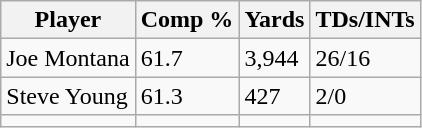<table class="wikitable sortable mw-collapsible mw-collapsed">
<tr>
<th>Player</th>
<th>Comp %</th>
<th>Yards</th>
<th>TDs/INTs</th>
</tr>
<tr>
<td>Joe Montana</td>
<td>61.7</td>
<td>3,944</td>
<td>26/16</td>
</tr>
<tr>
<td>Steve Young</td>
<td>61.3</td>
<td>427</td>
<td>2/0</td>
</tr>
<tr>
<td></td>
<td></td>
<td></td>
<td></td>
</tr>
</table>
